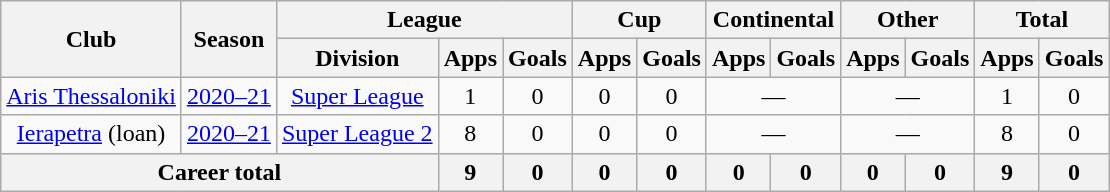<table class="wikitable" style="text-align:center">
<tr>
<th rowspan=2>Club</th>
<th rowspan=2>Season</th>
<th colspan=3>League</th>
<th colspan=2>Cup</th>
<th colspan=2>Continental</th>
<th colspan=2>Other</th>
<th colspan=2>Total</th>
</tr>
<tr>
<th>Division</th>
<th>Apps</th>
<th>Goals</th>
<th>Apps</th>
<th>Goals</th>
<th>Apps</th>
<th>Goals</th>
<th>Apps</th>
<th>Goals</th>
<th>Apps</th>
<th>Goals</th>
</tr>
<tr>
<td><a href='#'>Aris Thessaloniki</a></td>
<td><a href='#'>2020–21</a></td>
<td><a href='#'>Super League</a></td>
<td>1</td>
<td>0</td>
<td>0</td>
<td>0</td>
<td colspan="2">—</td>
<td colspan="2">—</td>
<td>1</td>
<td>0</td>
</tr>
<tr>
<td><a href='#'>Ierapetra</a> (loan)</td>
<td><a href='#'>2020–21</a></td>
<td><a href='#'>Super League 2</a></td>
<td>8</td>
<td>0</td>
<td>0</td>
<td>0</td>
<td colspan="2">—</td>
<td colspan="2">—</td>
<td>8</td>
<td>0</td>
</tr>
<tr>
<th colspan="3">Career total</th>
<th>9</th>
<th>0</th>
<th>0</th>
<th>0</th>
<th>0</th>
<th>0</th>
<th>0</th>
<th>0</th>
<th>9</th>
<th>0</th>
</tr>
</table>
